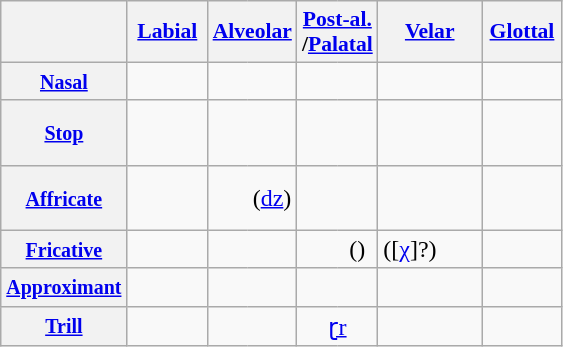<table class="wikitable" style=text-align:center>
<tr style="font-size: 90%;">
<th></th>
<th colspan=2><a href='#'>Labial</a></th>
<th colspan=2><a href='#'>Alveolar</a></th>
<th colspan=2><a href='#'>Post-al.</a><br>/<a href='#'>Palatal</a></th>
<th colspan=2><a href='#'>Velar</a></th>
<th colspan=2><a href='#'>Glottal</a></th>
</tr>
<tr>
<th><small><a href='#'>Nasal</a></small></th>
<td width=20px style="border-right: 0;"></td>
<td width=20px style="border-left: 0;"></td>
<td width=20px style="border-right: 0;"></td>
<td width=20px style="border-left: 0;"></td>
<td colspan=2></td>
<td colspan=2></td>
<td colspan=2></td>
</tr>
<tr>
<th><small><a href='#'>Stop</a></small></th>
<td style="border-right: 0;"><br></td>
<td style="border-left: 0;"><br> </td>
<td style="border-right: 0;"><br></td>
<td style="border-left: 0;"><br> </td>
<td colspan=2></td>
<td width=20px style="border-right: 0;"><br></td>
<td width=20px style="border-left: 0;"><br> </td>
<td colspan=2></td>
</tr>
<tr>
<th><small><a href='#'>Affricate</a></small></th>
<td colspan=2></td>
<td style="border-right: 0;"><br> </td>
<td style="border-left: 0;">(<a href='#'>dz</a>)</td>
<td width=20px style="border-right: 0;"><br></td>
<td width=20px style="border-left: 0;"> <br> </td>
<td colspan=2></td>
<td colspan=2></td>
</tr>
<tr>
<th><small><a href='#'>Fricative</a></small></th>
<td style="border-right: 0;"></td>
<td style="border-left: 0;"></td>
<td style="border-right: 0;"></td>
<td style="border-left: 0;"></td>
<td style="border-right: 0;"></td>
<td style="border-left: 0;">()</td>
<td style="border-right: 0;"> ([<a href='#'>χ</a>]?)</td>
<td width="20px" style="border-left: 0;"></td>
<td width=20px style="border-right: 0;"></td>
<td width=20px style="border-left: 0;"></td>
</tr>
<tr>
<th><small><a href='#'>Approximant</a></small></th>
<td colspan=2></td>
<td style="border-right: 0;"></td>
<td style="border-left: 0;"></td>
<td style="border-right: 0;"></td>
<td style="border-left: 0;"></td>
<td colspan=2></td>
<td colspan=2></td>
</tr>
<tr>
<th><small><a href='#'>Trill</a></small></th>
<td colspan=2></td>
<td style="border-right: 0;"></td>
<td style="border-left: 0;"></td>
<td colspan=2><a href='#'>ɽr</a></td>
<td colspan=2></td>
<td colspan=2></td>
</tr>
</table>
